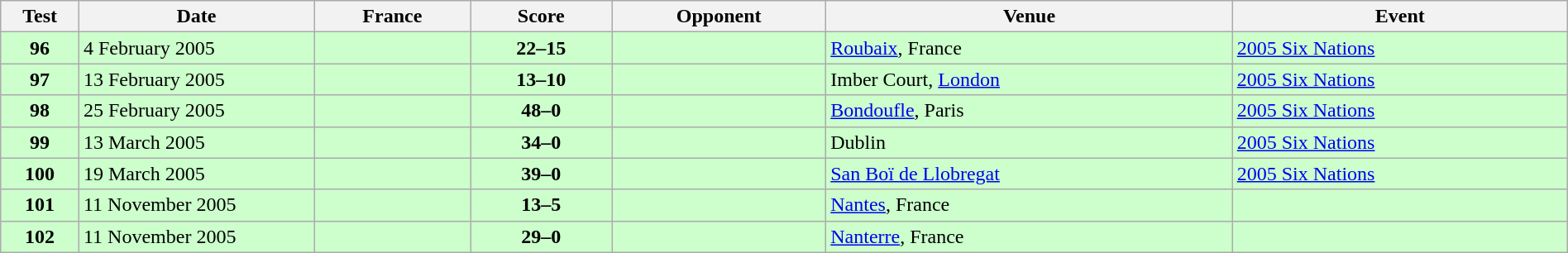<table class="wikitable sortable" style="width:100%">
<tr>
<th style="width:5%">Test</th>
<th style="width:15%">Date</th>
<th style="width:10%">France</th>
<th style="width:9%">Score</th>
<th>Opponent</th>
<th>Venue</th>
<th>Event</th>
</tr>
<tr bgcolor=#ccffcc>
<td align=center><strong>96</strong></td>
<td>4 February 2005</td>
<td></td>
<td align="center"><strong>22–15</strong></td>
<td></td>
<td><a href='#'>Roubaix</a>, France</td>
<td><a href='#'>2005 Six Nations</a></td>
</tr>
<tr bgcolor=#ccffcc>
<td align=center><strong>97</strong></td>
<td>13 February 2005</td>
<td></td>
<td align="center"><strong>13–10</strong></td>
<td></td>
<td>Imber Court, <a href='#'>London</a></td>
<td><a href='#'>2005 Six Nations</a></td>
</tr>
<tr bgcolor=#ccffcc>
<td align=center><strong>98</strong></td>
<td>25 February 2005</td>
<td></td>
<td align="center"><strong>48–0</strong></td>
<td></td>
<td><a href='#'>Bondoufle</a>, Paris</td>
<td><a href='#'>2005 Six Nations</a></td>
</tr>
<tr bgcolor=#ccffcc>
<td align=center><strong>99</strong></td>
<td>13 March 2005</td>
<td></td>
<td align="center"><strong>34–0</strong></td>
<td></td>
<td>Dublin</td>
<td><a href='#'>2005 Six Nations</a></td>
</tr>
<tr bgcolor=#ccffcc>
<td align=center><strong>100</strong></td>
<td>19 March 2005</td>
<td></td>
<td align="center"><strong>39–0</strong></td>
<td></td>
<td><a href='#'>San Boï de Llobregat</a></td>
<td><a href='#'>2005 Six Nations</a></td>
</tr>
<tr bgcolor=#ccffcc>
<td align=center><strong>101</strong></td>
<td>11 November 2005</td>
<td></td>
<td align="center"><strong>13–5</strong></td>
<td></td>
<td><a href='#'>Nantes</a>, France</td>
<td></td>
</tr>
<tr bgcolor=#ccffcc>
<td align=center><strong>102</strong></td>
<td>11 November 2005</td>
<td></td>
<td align="center"><strong>29–0</strong></td>
<td></td>
<td><a href='#'>Nanterre</a>, France</td>
<td></td>
</tr>
</table>
